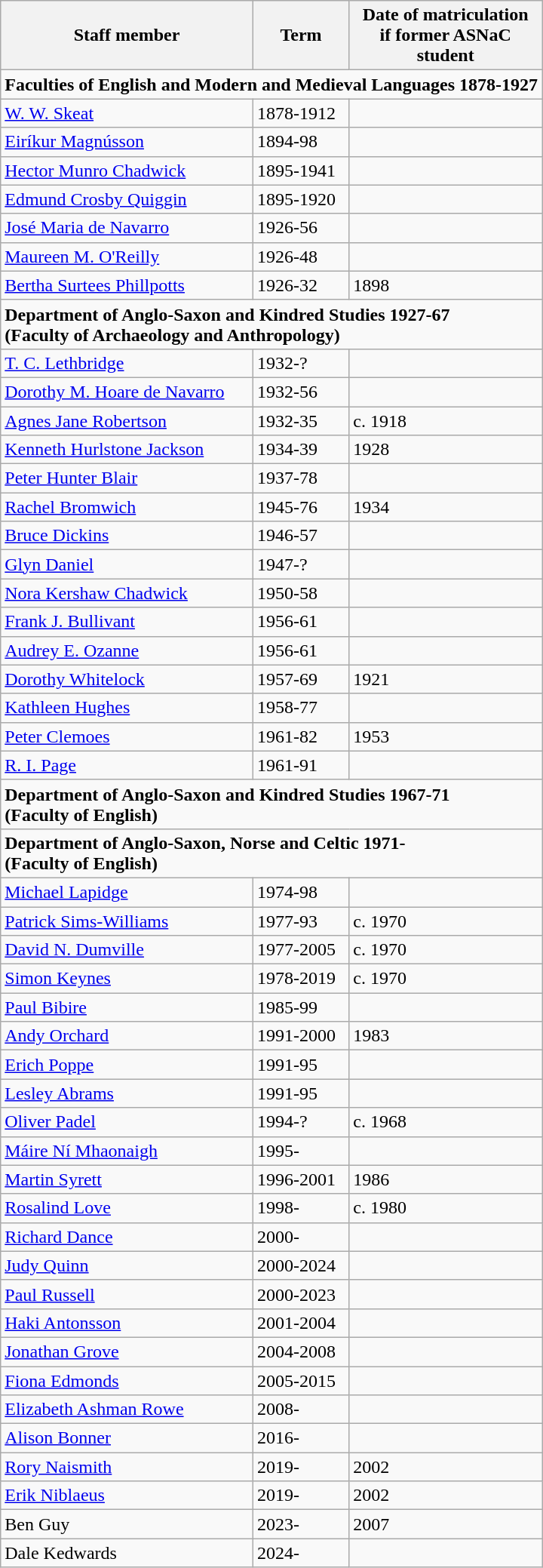<table class="wikitable">
<tr>
<th>Staff member</th>
<th>Term</th>
<th>Date of matriculation<br>if former ASNaC<br>student</th>
</tr>
<tr>
<td colspan="3"><strong>Faculties of English and Modern and Medieval Languages 1878-1927</strong></td>
</tr>
<tr>
<td><a href='#'>W. W. Skeat</a></td>
<td>1878-1912</td>
<td></td>
</tr>
<tr>
<td><a href='#'>Eiríkur Magnússon</a></td>
<td>1894-98</td>
<td></td>
</tr>
<tr>
<td><a href='#'>Hector Munro Chadwick</a></td>
<td>1895-1941</td>
<td></td>
</tr>
<tr>
<td><a href='#'>Edmund Crosby Quiggin</a></td>
<td>1895-1920</td>
<td></td>
</tr>
<tr>
<td><a href='#'>José Maria de Navarro</a></td>
<td>1926-56</td>
<td></td>
</tr>
<tr>
<td><a href='#'>Maureen M. O'Reilly</a></td>
<td>1926-48</td>
<td></td>
</tr>
<tr>
<td><a href='#'>Bertha Surtees Phillpotts</a></td>
<td>1926-32</td>
<td>1898</td>
</tr>
<tr>
<td colspan="3"><strong>Department of Anglo-Saxon and Kindred Studies 1927-67</strong><br><strong>(Faculty of Archaeology and Anthropology)</strong></td>
</tr>
<tr>
<td><a href='#'>T. C. Lethbridge</a></td>
<td>1932-?</td>
<td></td>
</tr>
<tr>
<td><a href='#'>Dorothy M. Hoare de Navarro</a></td>
<td>1932-56</td>
<td></td>
</tr>
<tr>
<td><a href='#'>Agnes Jane Robertson</a></td>
<td>1932-35</td>
<td>c. 1918</td>
</tr>
<tr>
<td><a href='#'>Kenneth Hurlstone Jackson</a></td>
<td>1934-39</td>
<td>1928</td>
</tr>
<tr>
<td><a href='#'>Peter Hunter Blair</a></td>
<td>1937-78</td>
<td></td>
</tr>
<tr>
<td><a href='#'>Rachel Bromwich</a></td>
<td>1945-76</td>
<td>1934</td>
</tr>
<tr>
<td><a href='#'>Bruce Dickins</a></td>
<td>1946-57</td>
<td></td>
</tr>
<tr>
<td><a href='#'>Glyn Daniel</a></td>
<td>1947-?</td>
<td></td>
</tr>
<tr>
<td><a href='#'>Nora Kershaw Chadwick</a></td>
<td>1950-58</td>
<td></td>
</tr>
<tr>
<td><a href='#'>Frank J. Bullivant</a></td>
<td>1956-61</td>
<td></td>
</tr>
<tr>
<td><a href='#'>Audrey E. Ozanne</a></td>
<td>1956-61</td>
<td></td>
</tr>
<tr>
<td><a href='#'>Dorothy Whitelock</a></td>
<td>1957-69</td>
<td>1921</td>
</tr>
<tr>
<td><a href='#'>Kathleen Hughes</a></td>
<td>1958-77</td>
<td></td>
</tr>
<tr>
<td><a href='#'>Peter Clemoes</a></td>
<td>1961-82</td>
<td>1953</td>
</tr>
<tr>
<td><a href='#'>R. I. Page</a></td>
<td>1961-91</td>
<td></td>
</tr>
<tr>
<td colspan="3"><strong>Department of Anglo-Saxon and Kindred Studies 1967-71</strong><br><strong>(Faculty of English)</strong></td>
</tr>
<tr>
<td colspan="3"><strong>Department of Anglo-Saxon, Norse and Celtic 1971-</strong><br><strong>(Faculty of English)</strong></td>
</tr>
<tr>
<td><a href='#'>Michael Lapidge</a></td>
<td>1974-98</td>
<td></td>
</tr>
<tr>
<td><a href='#'>Patrick Sims-Williams</a></td>
<td>1977-93</td>
<td>c. 1970</td>
</tr>
<tr>
<td><a href='#'>David N. Dumville</a></td>
<td>1977-2005</td>
<td>c. 1970</td>
</tr>
<tr>
<td><a href='#'>Simon Keynes</a></td>
<td>1978-2019</td>
<td>c. 1970</td>
</tr>
<tr>
<td><a href='#'>Paul Bibire</a></td>
<td>1985-99</td>
<td></td>
</tr>
<tr>
<td><a href='#'>Andy Orchard</a></td>
<td>1991-2000</td>
<td>1983</td>
</tr>
<tr>
<td><a href='#'>Erich Poppe</a></td>
<td>1991-95</td>
<td></td>
</tr>
<tr>
<td><a href='#'>Lesley Abrams</a></td>
<td>1991-95</td>
<td></td>
</tr>
<tr>
<td><a href='#'>Oliver Padel</a></td>
<td>1994-?</td>
<td>c. 1968</td>
</tr>
<tr>
<td><a href='#'>Máire Ní Mhaonaigh</a></td>
<td>1995-</td>
<td></td>
</tr>
<tr>
<td><a href='#'>Martin Syrett</a></td>
<td>1996-2001</td>
<td>1986</td>
</tr>
<tr>
<td><a href='#'>Rosalind Love</a></td>
<td>1998-</td>
<td>c. 1980</td>
</tr>
<tr>
<td><a href='#'>Richard Dance</a></td>
<td>2000-</td>
<td></td>
</tr>
<tr>
<td><a href='#'>Judy Quinn</a></td>
<td>2000-2024</td>
<td></td>
</tr>
<tr>
<td><a href='#'>Paul Russell</a></td>
<td>2000-2023</td>
<td></td>
</tr>
<tr>
<td><a href='#'>Haki Antonsson</a></td>
<td>2001-2004</td>
<td></td>
</tr>
<tr>
<td><a href='#'>Jonathan Grove</a></td>
<td>2004-2008</td>
<td></td>
</tr>
<tr>
<td><a href='#'>Fiona Edmonds</a></td>
<td>2005-2015</td>
<td></td>
</tr>
<tr>
<td><a href='#'>Elizabeth Ashman Rowe</a></td>
<td>2008-</td>
<td></td>
</tr>
<tr>
<td><a href='#'>Alison Bonner</a></td>
<td>2016-</td>
<td></td>
</tr>
<tr>
<td><a href='#'>Rory Naismith</a></td>
<td>2019-</td>
<td>2002</td>
</tr>
<tr>
<td><a href='#'>Erik Niblaeus</a></td>
<td>2019-</td>
<td>2002</td>
</tr>
<tr>
<td>Ben Guy</td>
<td>2023-</td>
<td>2007</td>
</tr>
<tr>
<td>Dale Kedwards</td>
<td>2024-</td>
</tr>
</table>
